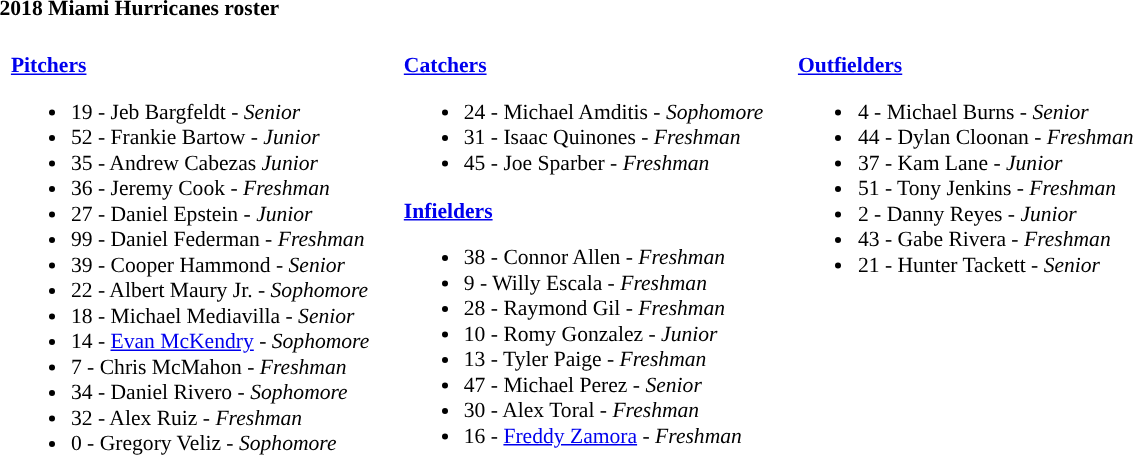<table class="toccolours" style="text-align: left; font-size:90%;">
<tr>
<th colspan="9">2018 Miami Hurricanes roster</th>
</tr>
<tr>
<td width="03"> </td>
<td valign="top"><br><strong><a href='#'>Pitchers</a></strong><ul><li>19 - Jeb Bargfeldt - <em>Senior</em></li><li>52 - Frankie Bartow - <em>Junior</em></li><li>35 - Andrew Cabezas <em>Junior</em></li><li>36 - Jeremy Cook - <em>Freshman</em></li><li>27 - Daniel Epstein - <em> Junior</em></li><li>99 - Daniel Federman - <em>Freshman</em></li><li>39 - Cooper Hammond - <em> Senior</em></li><li>22 - Albert Maury Jr. - <em>Sophomore</em></li><li>18 - Michael Mediavilla - <em>Senior</em></li><li>14 - <a href='#'>Evan McKendry</a> - <em>Sophomore</em></li><li>7 - Chris McMahon - <em>Freshman</em></li><li>34 - Daniel Rivero - <em>Sophomore</em></li><li>32 - Alex Ruiz - <em>Freshman</em></li><li>0  - Gregory Veliz - <em>Sophomore</em></li></ul></td>
<td width="15"> </td>
<td valign="top"><br><strong><a href='#'>Catchers</a></strong><ul><li>24 - Michael Amditis - <em>Sophomore</em></li><li>31 - Isaac Quinones - <em>Freshman</em></li><li>45 - Joe Sparber - <em>Freshman</em></li></ul><strong><a href='#'>Infielders</a></strong><ul><li>38 - Connor Allen - <em>Freshman</em></li><li>9 - Willy Escala - <em>Freshman</em></li><li>28 - Raymond Gil - <em>Freshman</em></li><li>10 - Romy Gonzalez - <em>Junior</em></li><li>13 - Tyler Paige - <em>Freshman</em></li><li>47 - Michael Perez - <em>Senior</em></li><li>30 - Alex Toral - <em>Freshman</em></li><li>16 - <a href='#'>Freddy Zamora</a> - <em>Freshman</em></li></ul></td>
<td width="15"> </td>
<td valign="top"><br><strong><a href='#'>Outfielders</a></strong><ul><li>4 - Michael Burns - <em>Senior</em></li><li>44 - Dylan Cloonan - <em>Freshman</em></li><li>37 - Kam Lane - <em>Junior</em></li><li>51 - Tony Jenkins - <em>Freshman</em></li><li>2 - Danny Reyes - <em>Junior</em></li><li>43 - Gabe Rivera - <em>Freshman</em></li><li>21 - Hunter Tackett - <em>Senior</em></li></ul></td>
<td width="25"> </td>
</tr>
</table>
